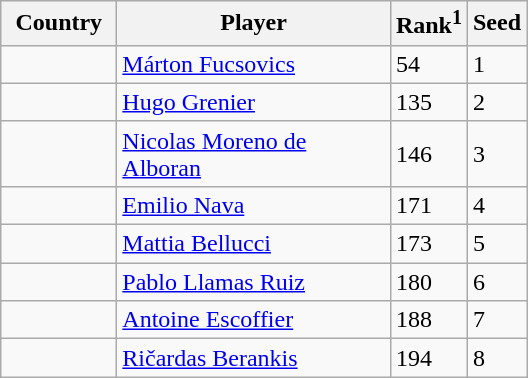<table class="sortable wikitable">
<tr>
<th width="70">Country</th>
<th width="175">Player</th>
<th>Rank<sup>1</sup></th>
<th>Seed</th>
</tr>
<tr>
<td></td>
<td><a href='#'>Márton Fucsovics</a></td>
<td>54</td>
<td>1</td>
</tr>
<tr>
<td></td>
<td><a href='#'>Hugo Grenier</a></td>
<td>135</td>
<td>2</td>
</tr>
<tr>
<td></td>
<td><a href='#'>Nicolas Moreno de Alboran</a></td>
<td>146</td>
<td>3</td>
</tr>
<tr>
<td></td>
<td><a href='#'>Emilio Nava</a></td>
<td>171</td>
<td>4</td>
</tr>
<tr>
<td></td>
<td><a href='#'>Mattia Bellucci</a></td>
<td>173</td>
<td>5</td>
</tr>
<tr>
<td></td>
<td><a href='#'>Pablo Llamas Ruiz</a></td>
<td>180</td>
<td>6</td>
</tr>
<tr>
<td></td>
<td><a href='#'>Antoine Escoffier</a></td>
<td>188</td>
<td>7</td>
</tr>
<tr>
<td></td>
<td><a href='#'>Ričardas Berankis</a></td>
<td>194</td>
<td>8</td>
</tr>
</table>
